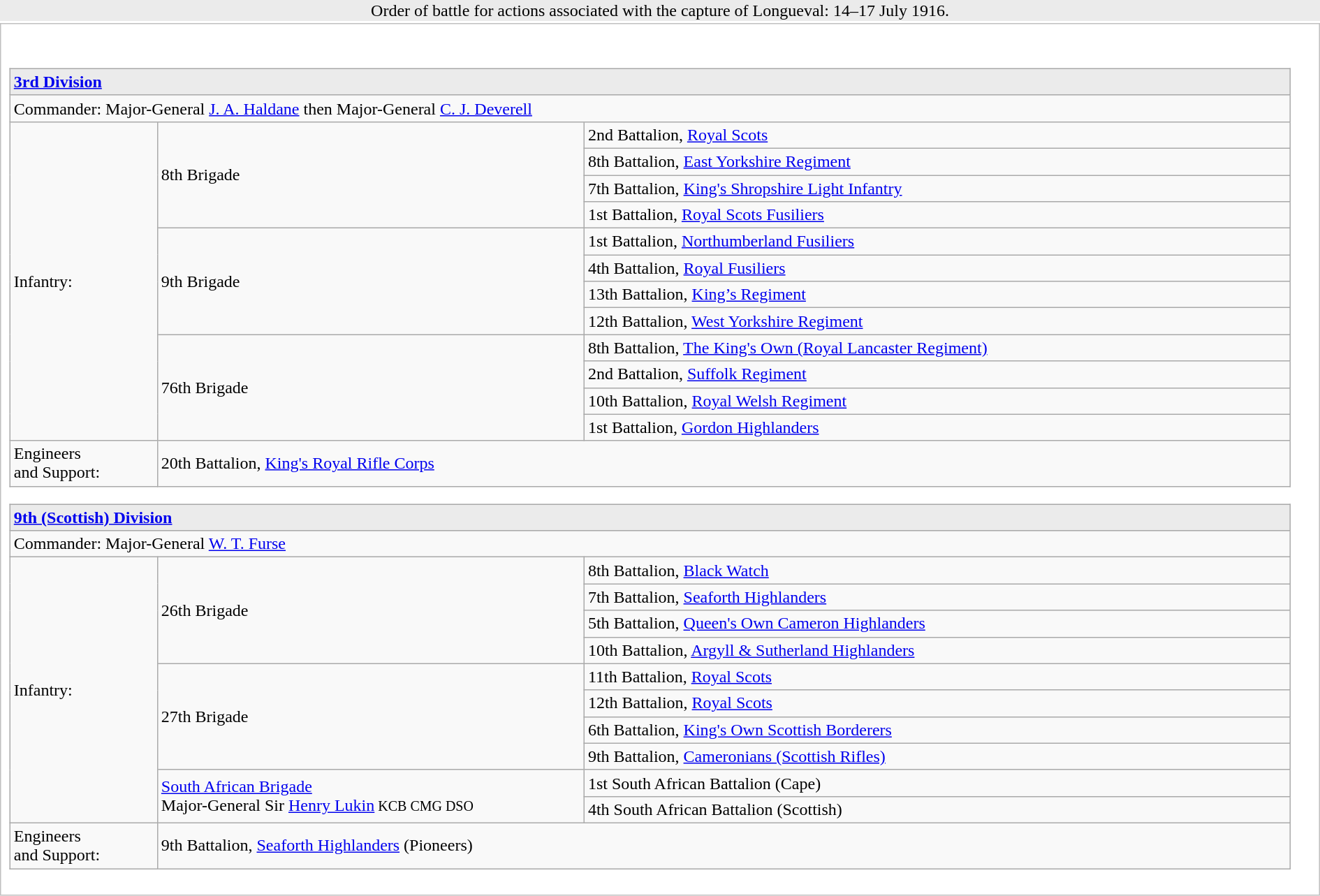<table class="toccolours" style="width:100%;border:0; margin-top:0.2em;">
<tr>
<th style="background:#ebebeb; font-weight:normal;">Order of battle for actions associated with the capture of Longueval: 14–17 July 1916.</th>
</tr>
<tr>
<td style="border:solid 1px silver; padding:8px; background:white;"><br><table class="wikitable">
<tr>
<td style="background:#EBEBEB;" colspan="3"> <strong><a href='#'>3rd Division</a>  </strong></td>
</tr>
<tr>
<td colspan="3">Commander: Major-General <a href='#'>J. A. Haldane</a> then Major-General <a href='#'>C. J. Deverell</a></td>
</tr>
<tr>
<td style="width:100pt;" rowspan="12">Infantry:</td>
<td style="width:300pt;" rowspan="4">8th Brigade</td>
<td style="width:500pt;">2nd Battalion, <a href='#'>Royal Scots</a></td>
</tr>
<tr>
<td>8th Battalion, <a href='#'>East Yorkshire Regiment</a></td>
</tr>
<tr>
<td>7th Battalion, <a href='#'>King's Shropshire Light Infantry</a></td>
</tr>
<tr>
<td>1st Battalion, <a href='#'>Royal Scots Fusiliers</a></td>
</tr>
<tr>
<td rowspan="4">9th Brigade</td>
<td>1st Battalion, <a href='#'>Northumberland Fusiliers</a></td>
</tr>
<tr>
<td>4th Battalion, <a href='#'>Royal Fusiliers</a></td>
</tr>
<tr>
<td>13th Battalion, <a href='#'>King’s Regiment</a></td>
</tr>
<tr>
<td>12th Battalion, <a href='#'>West Yorkshire Regiment</a></td>
</tr>
<tr>
<td rowspan="4">76th Brigade</td>
<td>8th Battalion, <a href='#'>The King's Own (Royal Lancaster Regiment)</a></td>
</tr>
<tr>
<td>2nd Battalion, <a href='#'>Suffolk Regiment</a></td>
</tr>
<tr>
<td>10th Battalion, <a href='#'>Royal Welsh Regiment</a></td>
</tr>
<tr>
<td>1st Battalion, <a href='#'>Gordon Highlanders</a></td>
</tr>
<tr>
<td>Engineers<br>and Support:</td>
<td colspan="2">20th Battalion, <a href='#'>King's Royal Rifle Corps</a></td>
</tr>
</table>
<table class="wikitable">
<tr>
<td style="background:#EBEBEB;" colspan="3"><strong><a href='#'>9th (Scottish) Division</a></strong></td>
</tr>
<tr>
<td colspan="3">Commander: Major-General <a href='#'>W. T. Furse</a></td>
</tr>
<tr>
<td style="width:100pt;" rowspan="10">Infantry:</td>
<td style="width:300pt;" rowspan="4"> 26th Brigade</td>
<td style="width:500pt;">8th Battalion, <a href='#'>Black Watch</a></td>
</tr>
<tr>
<td>7th Battalion, <a href='#'>Seaforth Highlanders</a></td>
</tr>
<tr>
<td>5th Battalion, <a href='#'>Queen's Own Cameron Highlanders</a></td>
</tr>
<tr>
<td>10th Battalion, <a href='#'>Argyll & Sutherland Highlanders</a></td>
</tr>
<tr>
<td rowspan="4"> 27th Brigade</td>
<td>11th Battalion, <a href='#'>Royal Scots</a></td>
</tr>
<tr>
<td>12th Battalion, <a href='#'>Royal Scots</a></td>
</tr>
<tr>
<td>6th Battalion, <a href='#'>King's Own Scottish Borderers</a></td>
</tr>
<tr>
<td>9th Battalion, <a href='#'>Cameronians (Scottish Rifles)</a></td>
</tr>
<tr>
<td rowspan="2"> <a href='#'>South African Brigade</a><br> Major-General Sir <a href='#'>Henry Lukin</a><small> KCB CMG DSO</small></td>
<td>1st South African Battalion (Cape)</td>
</tr>
<tr>
<td>4th South African Battalion (Scottish)</td>
</tr>
<tr>
<td>Engineers<br>and Support:</td>
<td colspan="2">9th Battalion, <a href='#'>Seaforth Highlanders</a> (Pioneers)</td>
</tr>
</table>
</td>
</tr>
</table>
